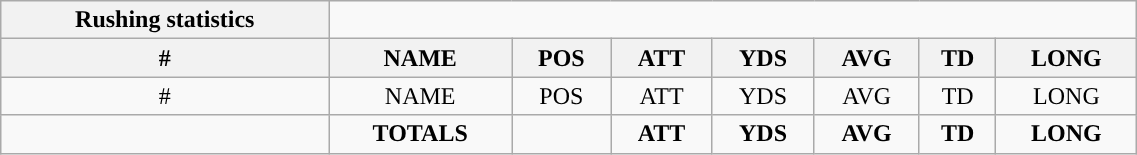<table style="width:60%; text-align:center;" class="wikitable collapsible collapsed">
<tr>
<th style="text-align:center; ">Rushing statistics</th>
</tr>
<tr>
<th>#</th>
<th>NAME</th>
<th>POS</th>
<th>ATT</th>
<th>YDS</th>
<th>AVG</th>
<th>TD</th>
<th>LONG</th>
</tr>
<tr>
<td>#</td>
<td>NAME</td>
<td>POS</td>
<td>ATT</td>
<td>YDS</td>
<td>AVG</td>
<td>TD</td>
<td>LONG</td>
</tr>
<tr>
<td></td>
<td><strong>TOTALS</strong></td>
<td></td>
<td><strong>ATT</strong></td>
<td><strong>YDS </strong></td>
<td><strong>AVG</strong></td>
<td><strong>TD</strong></td>
<td><strong>LONG</strong></td>
</tr>
</table>
